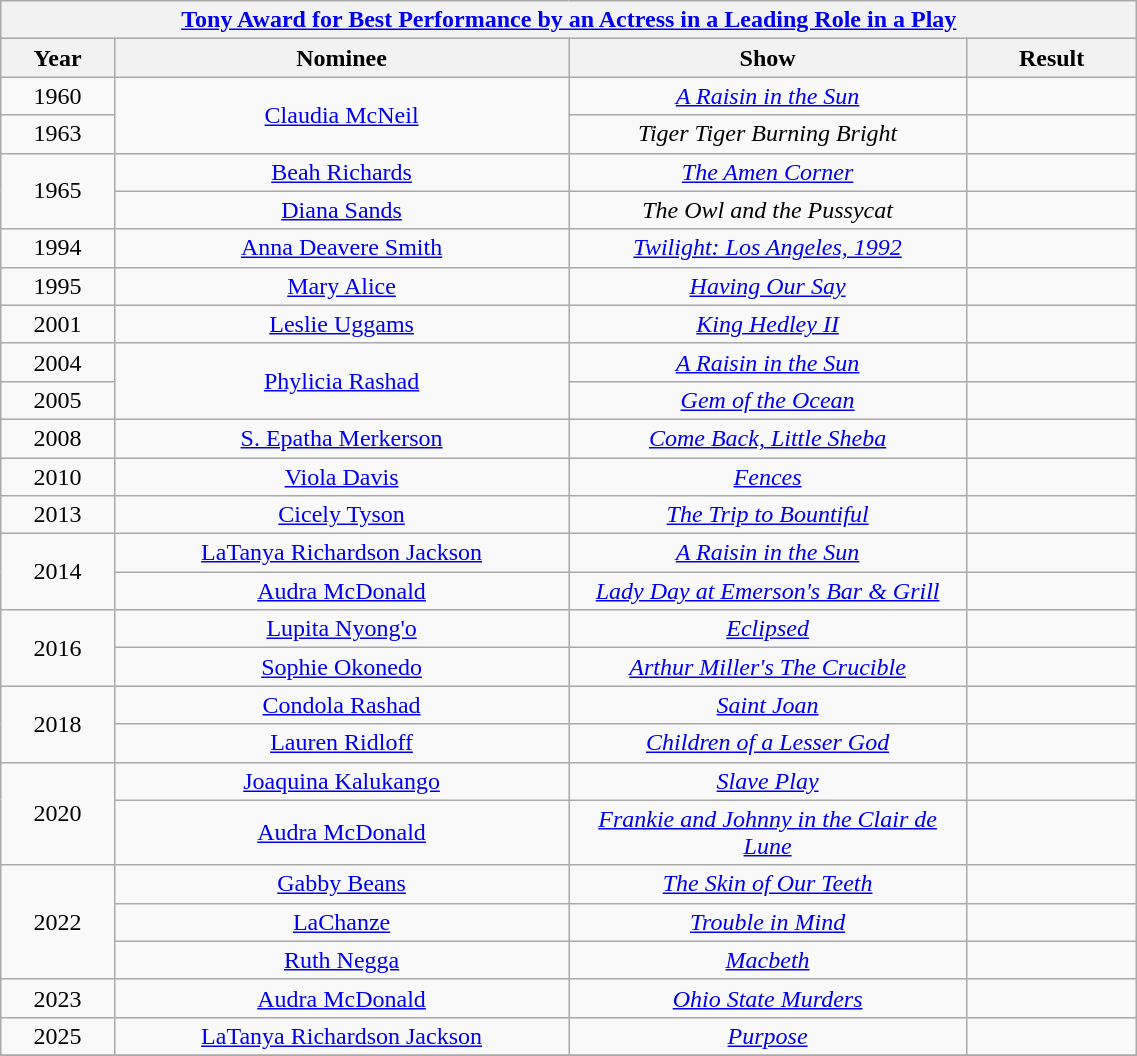<table class="wikitable" width="60%" style="text-align: center">
<tr>
<th colspan="4"><a href='#'>Tony Award for Best Performance by an Actress in a Leading Role in a Play</a></th>
</tr>
<tr>
<th style="width:10%;">Year</th>
<th style="width:40%;">Nominee</th>
<th style="width:35%;">Show</th>
<th style="width:15%;">Result</th>
</tr>
<tr>
<td>1960</td>
<td rowspan="2"><a href='#'>Claudia McNeil</a></td>
<td><em><a href='#'>A Raisin in the Sun</a></em></td>
<td></td>
</tr>
<tr>
<td>1963</td>
<td><em>Tiger Tiger Burning Bright</em></td>
<td></td>
</tr>
<tr>
<td rowspan="2">1965</td>
<td><a href='#'>Beah Richards</a></td>
<td><em><a href='#'>The Amen Corner</a></em></td>
<td></td>
</tr>
<tr>
<td><a href='#'>Diana Sands</a></td>
<td><em>The Owl and the Pussycat</em></td>
<td></td>
</tr>
<tr>
<td>1994</td>
<td><a href='#'>Anna Deavere Smith</a></td>
<td><em><a href='#'>Twilight: Los Angeles, 1992</a></em></td>
<td></td>
</tr>
<tr>
<td>1995</td>
<td><a href='#'>Mary Alice</a></td>
<td><em><a href='#'>Having Our Say</a></em></td>
<td></td>
</tr>
<tr>
<td>2001</td>
<td><a href='#'>Leslie Uggams</a></td>
<td><em><a href='#'>King Hedley II</a></em></td>
<td></td>
</tr>
<tr>
<td>2004</td>
<td rowspan="2"><a href='#'>Phylicia Rashad</a></td>
<td><em><a href='#'>A Raisin in the Sun</a></em></td>
<td></td>
</tr>
<tr>
<td>2005</td>
<td><em><a href='#'>Gem of the Ocean</a></em></td>
<td></td>
</tr>
<tr>
<td>2008</td>
<td><a href='#'>S. Epatha Merkerson</a></td>
<td><em><a href='#'>Come Back, Little Sheba</a></em></td>
<td></td>
</tr>
<tr>
<td>2010</td>
<td><a href='#'>Viola Davis</a></td>
<td><em><a href='#'>Fences</a></em></td>
<td></td>
</tr>
<tr>
<td>2013</td>
<td><a href='#'>Cicely Tyson</a></td>
<td><em><a href='#'>The Trip to Bountiful</a></em></td>
<td></td>
</tr>
<tr>
<td rowspan="2">2014</td>
<td><a href='#'>LaTanya Richardson Jackson</a></td>
<td><em><a href='#'>A Raisin in the Sun</a></em></td>
<td></td>
</tr>
<tr>
<td><a href='#'>Audra McDonald</a></td>
<td><em><a href='#'>Lady Day at Emerson's Bar & Grill</a></em></td>
<td></td>
</tr>
<tr>
<td rowspan="2">2016</td>
<td><a href='#'>Lupita Nyong'o</a></td>
<td><em><a href='#'>Eclipsed</a></em></td>
<td></td>
</tr>
<tr>
<td><a href='#'>Sophie Okonedo</a></td>
<td><em><a href='#'>Arthur Miller's The Crucible</a></em></td>
<td></td>
</tr>
<tr>
<td rowspan="2">2018</td>
<td><a href='#'>Condola Rashad</a></td>
<td><em><a href='#'>Saint Joan</a></em></td>
<td></td>
</tr>
<tr>
<td><a href='#'>Lauren Ridloff</a></td>
<td><em><a href='#'>Children of a Lesser God</a></em></td>
<td></td>
</tr>
<tr>
<td rowspan="2">2020</td>
<td><a href='#'>Joaquina Kalukango</a></td>
<td><em><a href='#'>Slave Play</a></em></td>
<td></td>
</tr>
<tr>
<td><a href='#'>Audra McDonald</a></td>
<td><em><a href='#'>Frankie and Johnny in the Clair de Lune</a></em></td>
<td></td>
</tr>
<tr>
<td rowspan="3">2022</td>
<td><a href='#'>Gabby Beans</a></td>
<td><em><a href='#'>The Skin of Our Teeth</a></em></td>
<td></td>
</tr>
<tr>
<td><a href='#'>LaChanze</a></td>
<td><em><a href='#'>Trouble in Mind</a></em></td>
<td></td>
</tr>
<tr>
<td><a href='#'>Ruth Negga</a></td>
<td><em><a href='#'>Macbeth</a></em></td>
<td></td>
</tr>
<tr>
<td>2023</td>
<td><a href='#'>Audra McDonald</a></td>
<td><em><a href='#'>Ohio State Murders</a></em></td>
<td></td>
</tr>
<tr>
<td>2025</td>
<td><a href='#'>LaTanya Richardson Jackson</a></td>
<td><em><a href='#'>Purpose</a></em></td>
<td></td>
</tr>
<tr>
</tr>
</table>
